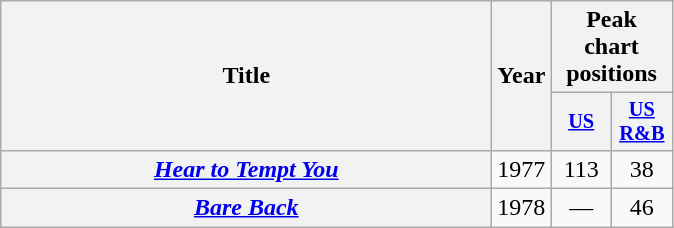<table class="wikitable plainrowheaders" style="text-align:center;">
<tr>
<th rowspan="2" style="width:20em;">Title</th>
<th rowspan="2">Year</th>
<th colspan="2">Peak chart positions</th>
</tr>
<tr>
<th scope="col" style="width:2.5em;font-size:85%"><a href='#'>US</a><br></th>
<th scope="col" style="width:2.5em;font-size:85%"><a href='#'>US<br>R&B</a><br></th>
</tr>
<tr>
<th scope="row"><em><a href='#'>Hear to Tempt You</a></em></th>
<td>1977</td>
<td>113</td>
<td>38</td>
</tr>
<tr>
<th scope="row"><em><a href='#'>Bare Back</a></em></th>
<td>1978</td>
<td>—</td>
<td>46</td>
</tr>
</table>
